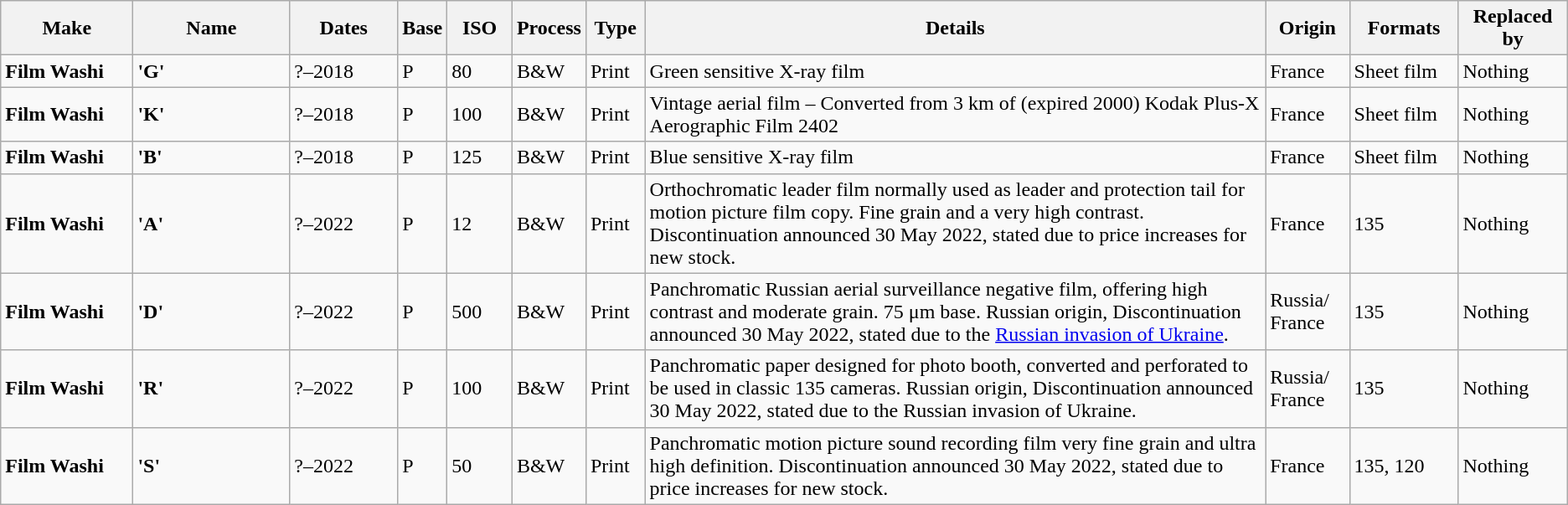<table class="wikitable">
<tr>
<th scope="col" style="width: 100px;">Make</th>
<th scope="col" style="width: 120px;">Name</th>
<th scope="col" style="width: 80px;">Dates</th>
<th scope="col" style="width: 30px;">Base</th>
<th scope="col" style="width: 45px;">ISO</th>
<th scope="col" style="width: 40px;">Process</th>
<th scope="col" style="width: 40px;">Type</th>
<th scope="col" style="width: 500px;">Details</th>
<th scope="col" style="width: 60px;">Origin</th>
<th scope="col" style="width: 80px;">Formats</th>
<th scope="col" style="width: 80px;">Replaced by</th>
</tr>
<tr>
<td><strong>Film Washi</strong></td>
<td><strong> 'G' </strong></td>
<td>?–2018</td>
<td>P</td>
<td>80</td>
<td>B&W</td>
<td>Print</td>
<td>Green sensitive X-ray film</td>
<td>France</td>
<td>Sheet film</td>
<td>Nothing</td>
</tr>
<tr>
<td><strong>Film Washi</strong></td>
<td><strong> 'K' </strong></td>
<td>?–2018</td>
<td>P</td>
<td>100</td>
<td>B&W</td>
<td>Print</td>
<td>Vintage aerial film – Converted from 3 km of (expired 2000) Kodak Plus-X Aerographic Film 2402</td>
<td>France</td>
<td>Sheet film</td>
<td>Nothing</td>
</tr>
<tr>
<td><strong>Film Washi</strong></td>
<td><strong> 'B' </strong></td>
<td>?–2018</td>
<td>P</td>
<td>125</td>
<td>B&W</td>
<td>Print</td>
<td>Blue sensitive X-ray film</td>
<td>France</td>
<td>Sheet film</td>
<td>Nothing</td>
</tr>
<tr>
<td><strong>Film Washi</strong></td>
<td><strong> 'A' </strong></td>
<td>?–2022</td>
<td>P</td>
<td>12</td>
<td>B&W</td>
<td>Print</td>
<td>Orthochromatic leader film normally used as leader and protection tail for motion picture film copy. Fine grain and a very high contrast. Discontinuation announced 30 May 2022, stated due to price increases for new stock.</td>
<td>France</td>
<td>135</td>
<td>Nothing</td>
</tr>
<tr>
<td><strong>Film Washi</strong></td>
<td><strong> 'D' </strong></td>
<td>?–2022</td>
<td>P</td>
<td>500</td>
<td>B&W</td>
<td>Print</td>
<td>Panchromatic Russian aerial surveillance negative film, offering high contrast and moderate grain. 75 μm base. Russian origin, Discontinuation announced 30 May 2022, stated due to the <a href='#'>Russian invasion of Ukraine</a>.</td>
<td>Russia/ France</td>
<td>135</td>
<td>Nothing</td>
</tr>
<tr>
<td><strong>Film Washi</strong></td>
<td><strong> 'R' </strong></td>
<td>?–2022</td>
<td>P</td>
<td>100</td>
<td>B&W</td>
<td>Print</td>
<td>Panchromatic paper designed for photo booth, converted and perforated to be used in classic 135 cameras. Russian origin, Discontinuation announced 30 May 2022, stated due to the Russian invasion of Ukraine.</td>
<td>Russia/ France</td>
<td>135</td>
<td>Nothing</td>
</tr>
<tr>
<td><strong>Film Washi</strong></td>
<td><strong> 'S' </strong></td>
<td>?–2022</td>
<td>P</td>
<td>50</td>
<td>B&W</td>
<td>Print</td>
<td>Panchromatic motion picture sound recording film very fine grain and ultra high definition. Discontinuation announced 30 May 2022, stated due to price increases for new stock.</td>
<td>France</td>
<td>135, 120</td>
<td>Nothing</td>
</tr>
</table>
